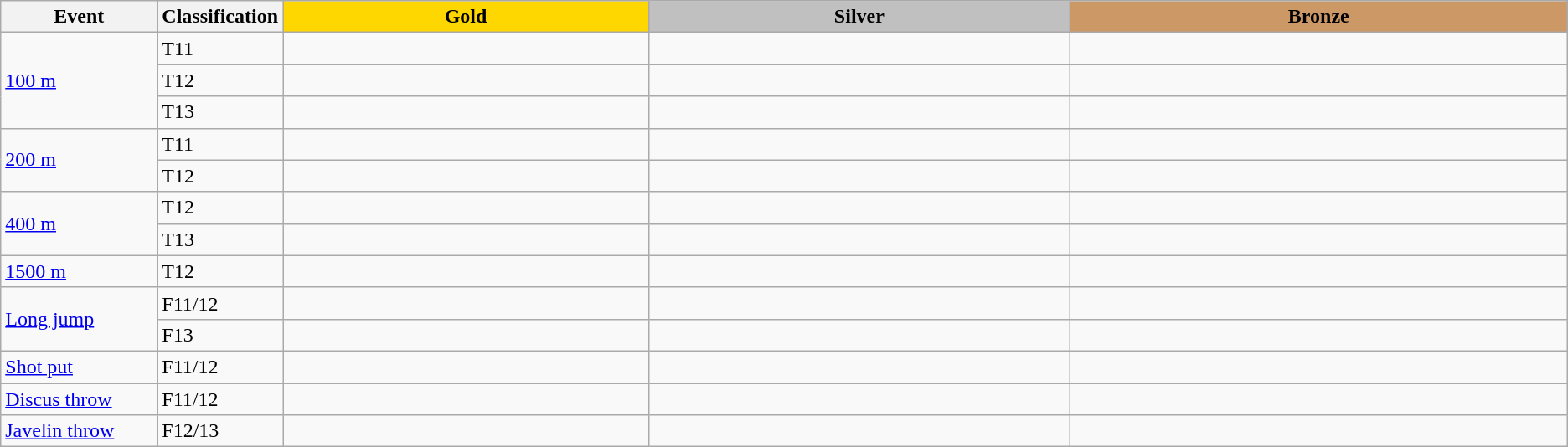<table class=wikitable style="font-size:100%">
<tr>
<th rowspan="1" width="10%">Event</th>
<th rowspan="1" width="5%">Classification</th>
<th rowspan="1" style="background:gold;">Gold</th>
<th colspan="1" style="background:silver;">Silver</th>
<th colspan="1" style="background:#CC9966;">Bronze</th>
</tr>
<tr>
<td rowspan=3><a href='#'>100 m</a></td>
<td>T11<br></td>
<td></td>
<td></td>
<td></td>
</tr>
<tr>
<td>T12<br></td>
<td></td>
<td></td>
<td></td>
</tr>
<tr>
<td>T13<br></td>
<td></td>
<td></td>
<td></td>
</tr>
<tr>
<td rowspan=2><a href='#'>200 m</a></td>
<td>T11<br></td>
<td></td>
<td></td>
<td></td>
</tr>
<tr>
<td>T12<br></td>
<td></td>
<td></td>
<td></td>
</tr>
<tr>
<td rowspan=2><a href='#'>400 m</a></td>
<td>T12<br></td>
<td></td>
<td></td>
<td></td>
</tr>
<tr>
<td>T13<br></td>
<td></td>
<td></td>
<td></td>
</tr>
<tr>
<td><a href='#'>1500 m</a></td>
<td>T12<br></td>
<td></td>
<td></td>
<td></td>
</tr>
<tr>
<td rowspan=2><a href='#'>Long jump</a></td>
<td>F11/12<br></td>
<td></td>
<td></td>
<td></td>
</tr>
<tr>
<td>F13<br></td>
<td></td>
<td></td>
<td></td>
</tr>
<tr>
<td><a href='#'>Shot put</a></td>
<td>F11/12<br></td>
<td></td>
<td></td>
<td></td>
</tr>
<tr>
<td><a href='#'>Discus throw</a></td>
<td>F11/12<br></td>
<td></td>
<td></td>
<td></td>
</tr>
<tr>
<td><a href='#'>Javelin throw</a></td>
<td>F12/13<br></td>
<td></td>
<td></td>
<td></td>
</tr>
</table>
